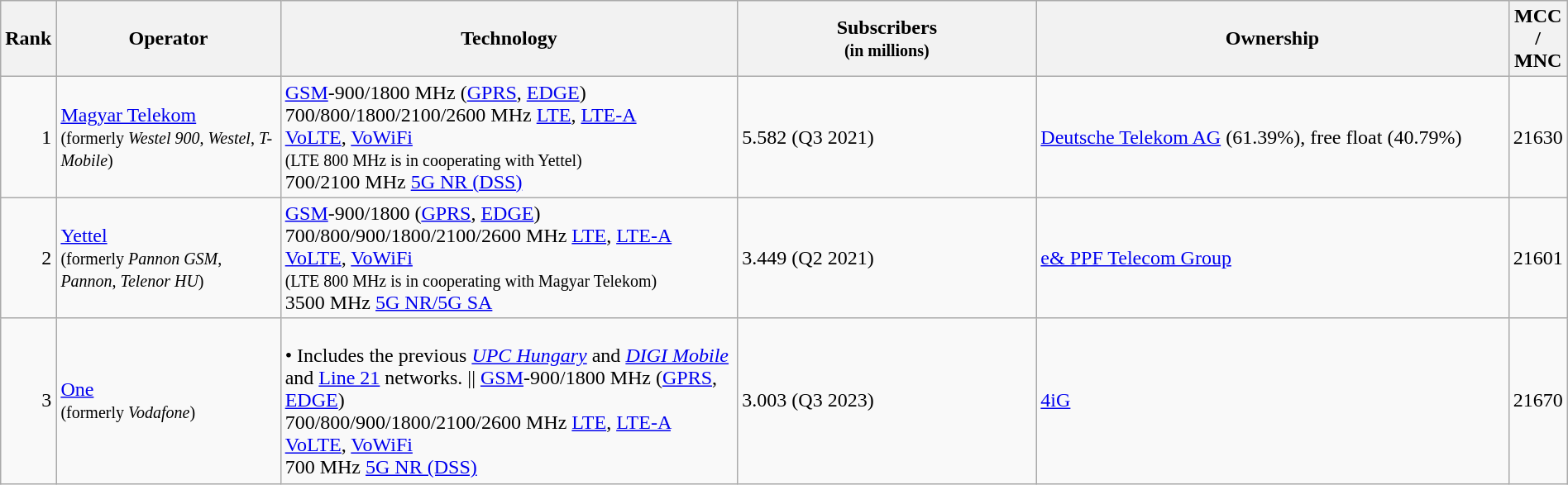<table class="wikitable" style="width:100%;">
<tr>
<th style="width:3%;">Rank</th>
<th style="width:15%;">Operator</th>
<th style="width:30%;">Technology</th>
<th style="width:20%;">Subscribers<br><small>(in millions)</small></th>
<th style="width:32%;">Ownership</th>
<th>MCC / MNC</th>
</tr>
<tr>
<td align=right>1</td>
<td><a href='#'>Magyar Telekom</a> <br> <small>(formerly <em>Westel 900</em>, <em>Westel</em>, <em>T-Mobile</em>)</small></td>
<td><a href='#'>GSM</a>-900/1800 MHz (<a href='#'>GPRS</a>, <a href='#'>EDGE</a>)<br>700/800/1800/2100/2600 MHz <a href='#'>LTE</a>, <a href='#'>LTE-A</a><br><a href='#'>VoLTE</a>, <a href='#'>VoWiFi</a><br><small>(LTE 800 MHz is in cooperating with Yettel)</small> <br>700/2100 MHz <a href='#'>5G NR (DSS)</a></td>
<td>5.582 (Q3 2021)</td>
<td><a href='#'>Deutsche Telekom AG</a> (61.39%), free float (40.79%)</td>
<td>21630</td>
</tr>
<tr>
<td align=right>2</td>
<td><a href='#'>Yettel</a><br> <small>(formerly <em>Pannon GSM</em>, <em>Pannon</em>, <em>Telenor HU</em>)</small></td>
<td><a href='#'>GSM</a>-900/1800 (<a href='#'>GPRS</a>, <a href='#'>EDGE</a>)<br>700/800/900/1800/2100/2600 MHz <a href='#'>LTE</a>, <a href='#'>LTE-A</a><br><a href='#'>VoLTE</a>, <a href='#'>VoWiFi</a><br><small>(LTE 800 MHz is in cooperating with Magyar Telekom)</small> <br>3500 MHz <a href='#'>5G NR/5G SA</a></td>
<td>3.449 (Q2 2021)</td>
<td><a href='#'>e& PPF Telecom Group</a></td>
<td>21601</td>
</tr>
<tr>
<td align=right>3</td>
<td><a href='#'>One</a><br> <small>(formerly <em>Vodafone</em>)</small></td>
<td><br>• Includes the previous <em><a href='#'>UPC Hungary</a></em> and <em><a href='#'>DIGI Mobile</a></em> and <a href='#'>Line 21</a> networks. || <a href='#'>GSM</a>-900/1800 MHz (<a href='#'>GPRS</a>, <a href='#'>EDGE</a>)<br>700/800/900/1800/2100/2600 MHz <a href='#'>LTE</a>, <a href='#'>LTE-A</a>
<a href='#'>VoLTE</a>, <a href='#'>VoWiFi</a><br>700 MHz <a href='#'>5G NR (DSS)</a></td>
<td>3.003 (Q3 2023)</td>
<td><a href='#'>4iG</a></td>
<td>21670</td>
</tr>
</table>
